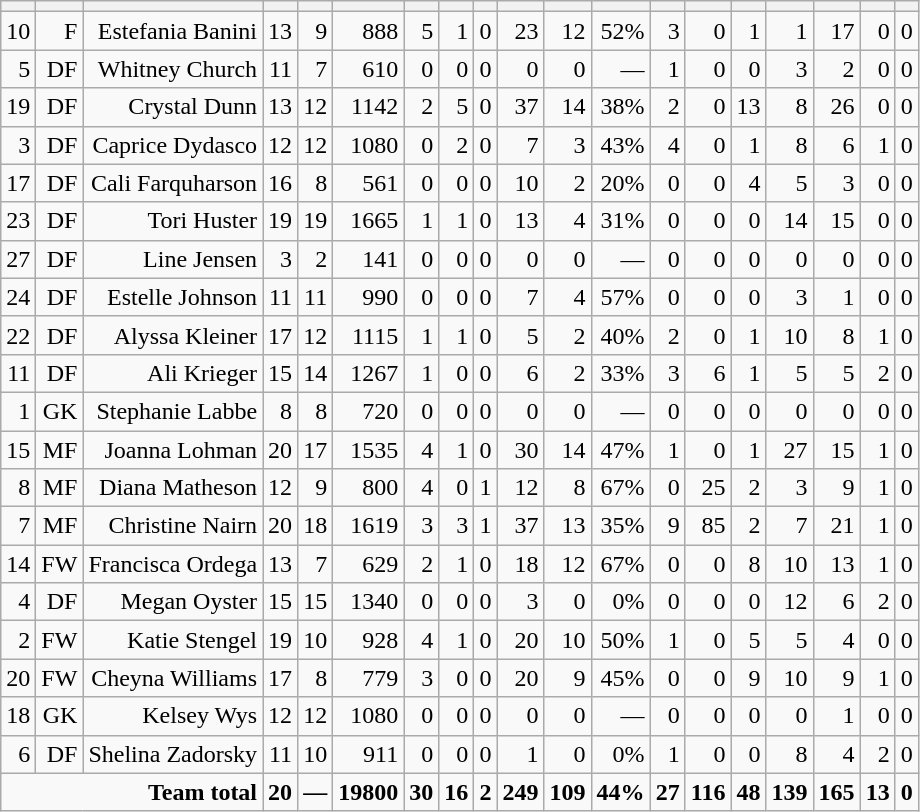<table class="wikitable sortable" style="text-align:right;">
<tr>
<th></th>
<th></th>
<th></th>
<th></th>
<th></th>
<th></th>
<th></th>
<th></th>
<th></th>
<th></th>
<th></th>
<th></th>
<th></th>
<th></th>
<th></th>
<th></th>
<th></th>
<th></th>
<th></th>
</tr>
<tr>
<td>10</td>
<td>F</td>
<td>Estefania Banini</td>
<td>13</td>
<td>9</td>
<td>888</td>
<td>5</td>
<td>1</td>
<td>0</td>
<td>23</td>
<td>12</td>
<td>52%</td>
<td>3</td>
<td>0</td>
<td>1</td>
<td>1</td>
<td>17</td>
<td>0</td>
<td>0</td>
</tr>
<tr>
<td>5</td>
<td>DF</td>
<td>Whitney Church</td>
<td>11</td>
<td>7</td>
<td>610</td>
<td>0</td>
<td>0</td>
<td>0</td>
<td>0</td>
<td>0</td>
<td>—</td>
<td>1</td>
<td>0</td>
<td>0</td>
<td>3</td>
<td>2</td>
<td>0</td>
<td>0</td>
</tr>
<tr>
<td>19</td>
<td>DF</td>
<td>Crystal Dunn</td>
<td>13</td>
<td>12</td>
<td>1142</td>
<td>2</td>
<td>5</td>
<td>0</td>
<td>37</td>
<td>14</td>
<td>38%</td>
<td>2</td>
<td>0</td>
<td>13</td>
<td>8</td>
<td>26</td>
<td>0</td>
<td>0</td>
</tr>
<tr>
<td>3</td>
<td>DF</td>
<td>Caprice Dydasco</td>
<td>12</td>
<td>12</td>
<td>1080</td>
<td>0</td>
<td>2</td>
<td>0</td>
<td>7</td>
<td>3</td>
<td>43%</td>
<td>4</td>
<td>0</td>
<td>1</td>
<td>8</td>
<td>6</td>
<td>1</td>
<td>0</td>
</tr>
<tr>
<td>17</td>
<td>DF</td>
<td>Cali Farquharson</td>
<td>16</td>
<td>8</td>
<td>561</td>
<td>0</td>
<td>0</td>
<td>0</td>
<td>10</td>
<td>2</td>
<td>20%</td>
<td>0</td>
<td>0</td>
<td>4</td>
<td>5</td>
<td>3</td>
<td>0</td>
<td>0</td>
</tr>
<tr>
<td>23</td>
<td>DF</td>
<td>Tori Huster</td>
<td>19</td>
<td>19</td>
<td>1665</td>
<td>1</td>
<td>1</td>
<td>0</td>
<td>13</td>
<td>4</td>
<td>31%</td>
<td>0</td>
<td>0</td>
<td>0</td>
<td>14</td>
<td>15</td>
<td>0</td>
<td>0</td>
</tr>
<tr>
<td>27</td>
<td>DF</td>
<td>Line Jensen</td>
<td>3</td>
<td>2</td>
<td>141</td>
<td>0</td>
<td>0</td>
<td>0</td>
<td>0</td>
<td>0</td>
<td>—</td>
<td>0</td>
<td>0</td>
<td>0</td>
<td>0</td>
<td>0</td>
<td>0</td>
<td>0</td>
</tr>
<tr>
<td>24</td>
<td>DF</td>
<td>Estelle Johnson</td>
<td>11</td>
<td>11</td>
<td>990</td>
<td>0</td>
<td>0</td>
<td>0</td>
<td>7</td>
<td>4</td>
<td>57%</td>
<td>0</td>
<td>0</td>
<td>0</td>
<td>3</td>
<td>1</td>
<td>0</td>
<td>0</td>
</tr>
<tr>
<td>22</td>
<td>DF</td>
<td>Alyssa Kleiner</td>
<td>17</td>
<td>12</td>
<td>1115</td>
<td>1</td>
<td>1</td>
<td>0</td>
<td>5</td>
<td>2</td>
<td>40%</td>
<td>2</td>
<td>0</td>
<td>1</td>
<td>10</td>
<td>8</td>
<td>1</td>
<td>0</td>
</tr>
<tr>
<td>11</td>
<td>DF</td>
<td>Ali Krieger</td>
<td>15</td>
<td>14</td>
<td>1267</td>
<td>1</td>
<td>0</td>
<td>0</td>
<td>6</td>
<td>2</td>
<td>33%</td>
<td>3</td>
<td>6</td>
<td>1</td>
<td>5</td>
<td>5</td>
<td>2</td>
<td>0</td>
</tr>
<tr>
<td>1</td>
<td>GK</td>
<td>Stephanie Labbe</td>
<td>8</td>
<td>8</td>
<td>720</td>
<td>0</td>
<td>0</td>
<td>0</td>
<td>0</td>
<td>0</td>
<td>—</td>
<td>0</td>
<td>0</td>
<td>0</td>
<td>0</td>
<td>0</td>
<td>0</td>
<td>0</td>
</tr>
<tr>
<td>15</td>
<td>MF</td>
<td>Joanna Lohman</td>
<td>20</td>
<td>17</td>
<td>1535</td>
<td>4</td>
<td>1</td>
<td>0</td>
<td>30</td>
<td>14</td>
<td>47%</td>
<td>1</td>
<td>0</td>
<td>1</td>
<td>27</td>
<td>15</td>
<td>1</td>
<td>0</td>
</tr>
<tr>
<td>8</td>
<td>MF</td>
<td>Diana Matheson</td>
<td>12</td>
<td>9</td>
<td>800</td>
<td>4</td>
<td>0</td>
<td>1</td>
<td>12</td>
<td>8</td>
<td>67%</td>
<td>0</td>
<td>25</td>
<td>2</td>
<td>3</td>
<td>9</td>
<td>1</td>
<td>0</td>
</tr>
<tr>
<td>7</td>
<td>MF</td>
<td>Christine Nairn</td>
<td>20</td>
<td>18</td>
<td>1619</td>
<td>3</td>
<td>3</td>
<td>1</td>
<td>37</td>
<td>13</td>
<td>35%</td>
<td>9</td>
<td>85</td>
<td>2</td>
<td>7</td>
<td>21</td>
<td>1</td>
<td>0</td>
</tr>
<tr>
<td>14</td>
<td>FW</td>
<td>Francisca Ordega</td>
<td>13</td>
<td>7</td>
<td>629</td>
<td>2</td>
<td>1</td>
<td>0</td>
<td>18</td>
<td>12</td>
<td>67%</td>
<td>0</td>
<td>0</td>
<td>8</td>
<td>10</td>
<td>13</td>
<td>1</td>
<td>0</td>
</tr>
<tr>
<td>4</td>
<td>DF</td>
<td>Megan Oyster</td>
<td>15</td>
<td>15</td>
<td>1340</td>
<td>0</td>
<td>0</td>
<td>0</td>
<td>3</td>
<td>0</td>
<td>0%</td>
<td>0</td>
<td>0</td>
<td>0</td>
<td>12</td>
<td>6</td>
<td>2</td>
<td>0</td>
</tr>
<tr>
<td>2</td>
<td>FW</td>
<td>Katie Stengel</td>
<td>19</td>
<td>10</td>
<td>928</td>
<td>4</td>
<td>1</td>
<td>0</td>
<td>20</td>
<td>10</td>
<td>50%</td>
<td>1</td>
<td>0</td>
<td>5</td>
<td>5</td>
<td>4</td>
<td>0</td>
<td>0</td>
</tr>
<tr>
<td>20</td>
<td>FW</td>
<td>Cheyna Williams</td>
<td>17</td>
<td>8</td>
<td>779</td>
<td>3</td>
<td>0</td>
<td>0</td>
<td>20</td>
<td>9</td>
<td>45%</td>
<td>0</td>
<td>0</td>
<td>9</td>
<td>10</td>
<td>9</td>
<td>1</td>
<td>0</td>
</tr>
<tr>
<td>18</td>
<td>GK</td>
<td>Kelsey Wys</td>
<td>12</td>
<td>12</td>
<td>1080</td>
<td>0</td>
<td>0</td>
<td>0</td>
<td>0</td>
<td>0</td>
<td>—</td>
<td>0</td>
<td>0</td>
<td>0</td>
<td>0</td>
<td>1</td>
<td>0</td>
<td>0</td>
</tr>
<tr>
<td>6</td>
<td>DF</td>
<td>Shelina Zadorsky</td>
<td>11</td>
<td>10</td>
<td>911</td>
<td>0</td>
<td>0</td>
<td>0</td>
<td>1</td>
<td>0</td>
<td>0%</td>
<td>1</td>
<td>0</td>
<td>0</td>
<td>8</td>
<td>4</td>
<td>2</td>
<td>0</td>
</tr>
<tr class=sortbottom style="font-weight:bold;">
<td colspan=3>Team total</td>
<td>20</td>
<td>—</td>
<td>19800</td>
<td>30</td>
<td>16</td>
<td>2</td>
<td>249</td>
<td>109</td>
<td>44%</td>
<td>27</td>
<td>116</td>
<td>48</td>
<td>139</td>
<td>165</td>
<td>13</td>
<td>0</td>
</tr>
</table>
